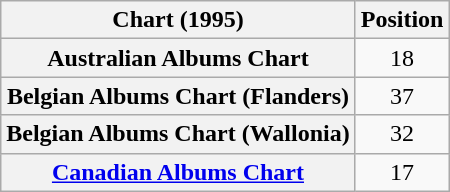<table class="wikitable plainrowheaders sortable" style="text-align:center;">
<tr>
<th>Chart (1995)</th>
<th>Position</th>
</tr>
<tr>
<th scope="row">Australian Albums Chart</th>
<td>18</td>
</tr>
<tr>
<th scope="row">Belgian Albums Chart (Flanders)</th>
<td>37</td>
</tr>
<tr>
<th scope="row">Belgian Albums Chart (Wallonia)</th>
<td>32</td>
</tr>
<tr>
<th scope="row"><a href='#'>Canadian Albums Chart</a></th>
<td>17</td>
</tr>
</table>
